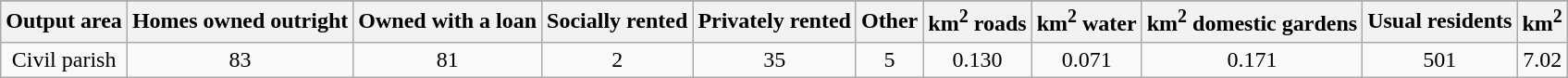<table class="wikitable">
<tr>
</tr>
<tr>
<th>Output area</th>
<th>Homes owned outright</th>
<th>Owned with a loan</th>
<th>Socially rented</th>
<th>Privately rented</th>
<th>Other</th>
<th>km<sup>2</sup> roads</th>
<th>km<sup>2</sup> water</th>
<th>km<sup>2</sup>  domestic gardens</th>
<th>Usual residents</th>
<th>km<sup>2</sup></th>
</tr>
<tr align=center>
<td>Civil parish</td>
<td>83</td>
<td>81</td>
<td>2</td>
<td>35</td>
<td>5</td>
<td>0.130</td>
<td>0.071</td>
<td>0.171</td>
<td>501</td>
<td>7.02</td>
</tr>
</table>
